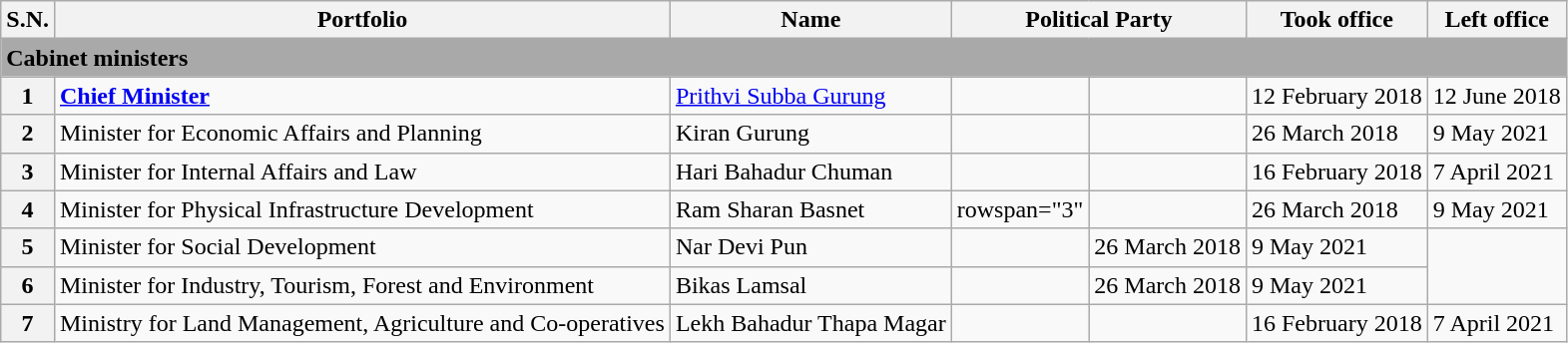<table class="wikitable">
<tr>
<th>S.N.</th>
<th>Portfolio</th>
<th>Name<br></th>
<th colspan="2">Political Party</th>
<th>Took office</th>
<th>Left office</th>
</tr>
<tr>
<td colspan="7" bgcolor="darkgrey"><strong>Cabinet ministers</strong></td>
</tr>
<tr>
<th>1</th>
<td><strong><a href='#'>Chief Minister</a><br></strong></td>
<td><a href='#'>Prithvi Subba Gurung</a><br></td>
<td></td>
<td></td>
<td>12 February 2018</td>
<td>12 June 2018</td>
</tr>
<tr>
<th>2</th>
<td>Minister for Economic Affairs and Planning</td>
<td>Kiran Gurung<br></td>
<td></td>
<td></td>
<td>26 March 2018</td>
<td>9 May 2021</td>
</tr>
<tr>
<th>3</th>
<td>Minister for Internal Affairs and Law</td>
<td>Hari Bahadur Chuman<br></td>
<td></td>
<td></td>
<td>16 February 2018</td>
<td>7 April 2021</td>
</tr>
<tr>
<th>4</th>
<td>Minister for Physical Infrastructure Development</td>
<td>Ram Sharan Basnet<br></td>
<td>rowspan="3" </td>
<td></td>
<td>26 March 2018</td>
<td>9 May 2021</td>
</tr>
<tr>
<th>5</th>
<td>Minister for Social Development</td>
<td>Nar Devi Pun</td>
<td></td>
<td>26 March 2018</td>
<td>9 May 2021</td>
</tr>
<tr>
<th>6</th>
<td>Minister for Industry, Tourism, Forest and Environment</td>
<td>Bikas Lamsal<br></td>
<td></td>
<td>26 March 2018</td>
<td>9 May 2021</td>
</tr>
<tr>
<th>7</th>
<td>Ministry for Land Management, Agriculture and Co-operatives</td>
<td>Lekh Bahadur Thapa Magar<br></td>
<td></td>
<td></td>
<td>16 February 2018</td>
<td>7 April 2021</td>
</tr>
</table>
